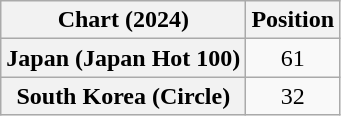<table class="wikitable sortable plainrowheaders" style="text-align:center">
<tr>
<th scope="col">Chart (2024)</th>
<th scope="col">Position</th>
</tr>
<tr>
<th scope="row">Japan (Japan Hot 100)</th>
<td>61</td>
</tr>
<tr>
<th scope="row">South Korea (Circle)</th>
<td>32</td>
</tr>
</table>
